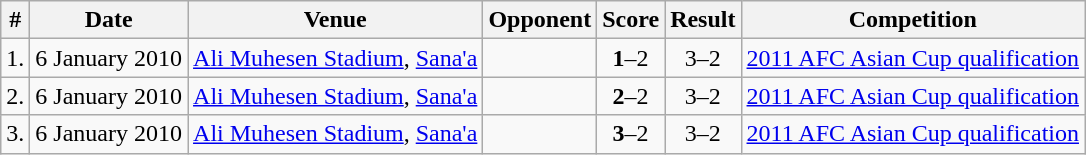<table class="wikitable">
<tr>
<th>#</th>
<th>Date</th>
<th>Venue</th>
<th>Opponent</th>
<th>Score</th>
<th>Result</th>
<th>Competition</th>
</tr>
<tr>
<td>1.</td>
<td>6 January 2010</td>
<td><a href='#'>Ali Muhesen Stadium</a>, <a href='#'>Sana'a</a></td>
<td></td>
<td align="center"><strong>1</strong>–2</td>
<td align="center">3–2</td>
<td><a href='#'>2011 AFC Asian Cup qualification</a></td>
</tr>
<tr>
<td>2.</td>
<td>6 January 2010</td>
<td><a href='#'>Ali Muhesen Stadium</a>, <a href='#'>Sana'a</a></td>
<td></td>
<td align="center"><strong>2</strong>–2</td>
<td align="center">3–2</td>
<td><a href='#'>2011 AFC Asian Cup qualification</a></td>
</tr>
<tr>
<td>3.</td>
<td>6 January 2010</td>
<td><a href='#'>Ali Muhesen Stadium</a>, <a href='#'>Sana'a</a></td>
<td></td>
<td align="center"><strong>3</strong>–2</td>
<td align="center">3–2</td>
<td><a href='#'>2011 AFC Asian Cup qualification</a></td>
</tr>
</table>
